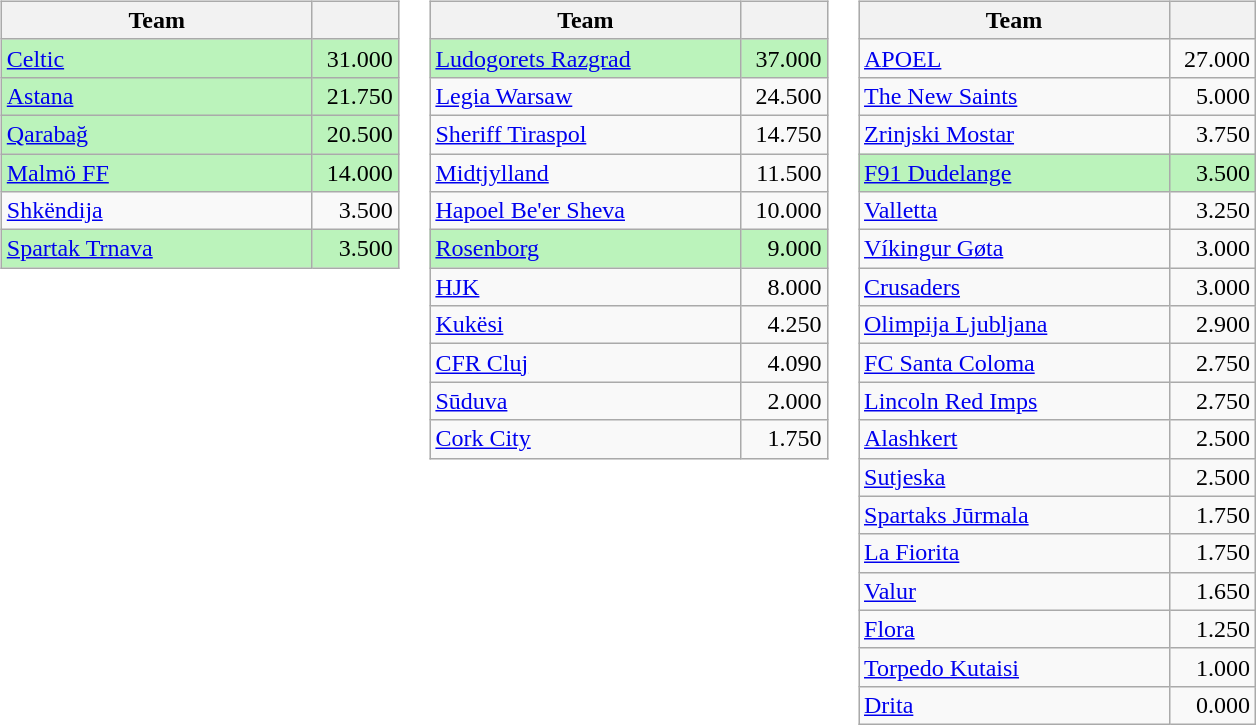<table>
<tr valign=top>
<td><br><table class="wikitable">
<tr>
<th width=200>Team</th>
<th width=50></th>
</tr>
<tr bgcolor=#BBF3BB>
<td> <a href='#'>Celtic</a></td>
<td align=right>31.000</td>
</tr>
<tr bgcolor=#BBF3BB>
<td> <a href='#'>Astana</a></td>
<td align=right>21.750</td>
</tr>
<tr bgcolor=#BBF3BB>
<td> <a href='#'>Qarabağ</a></td>
<td align=right>20.500</td>
</tr>
<tr bgcolor=#BBF3BB>
<td> <a href='#'>Malmö FF</a></td>
<td align=right>14.000</td>
</tr>
<tr>
<td> <a href='#'>Shkëndija</a></td>
<td align=right>3.500</td>
</tr>
<tr bgcolor=#BBF3BB>
<td> <a href='#'>Spartak Trnava</a></td>
<td align=right>3.500</td>
</tr>
</table>
</td>
<td><br><table class="wikitable">
<tr>
<th width=200>Team</th>
<th width=50></th>
</tr>
<tr bgcolor=#BBF3BB>
<td> <a href='#'>Ludogorets Razgrad</a></td>
<td align=right>37.000</td>
</tr>
<tr>
<td> <a href='#'>Legia Warsaw</a></td>
<td align=right>24.500</td>
</tr>
<tr>
<td> <a href='#'>Sheriff Tiraspol</a></td>
<td align=right>14.750</td>
</tr>
<tr>
<td> <a href='#'>Midtjylland</a></td>
<td align=right>11.500</td>
</tr>
<tr>
<td> <a href='#'>Hapoel Be'er Sheva</a></td>
<td align=right>10.000</td>
</tr>
<tr bgcolor=#BBF3BB>
<td> <a href='#'>Rosenborg</a></td>
<td align=right>9.000</td>
</tr>
<tr>
<td> <a href='#'>HJK</a></td>
<td align=right>8.000</td>
</tr>
<tr>
<td> <a href='#'>Kukësi</a></td>
<td align=right>4.250</td>
</tr>
<tr>
<td> <a href='#'>CFR Cluj</a></td>
<td align=right>4.090</td>
</tr>
<tr>
<td> <a href='#'>Sūduva</a></td>
<td align=right>2.000</td>
</tr>
<tr>
<td> <a href='#'>Cork City</a></td>
<td align=right>1.750</td>
</tr>
</table>
</td>
<td><br><table class="wikitable">
<tr>
<th width=200>Team</th>
<th width=50></th>
</tr>
<tr>
<td> <a href='#'>APOEL</a></td>
<td align=right>27.000</td>
</tr>
<tr>
<td> <a href='#'>The New Saints</a></td>
<td align=right>5.000</td>
</tr>
<tr>
<td> <a href='#'>Zrinjski Mostar</a></td>
<td align=right>3.750</td>
</tr>
<tr bgcolor=#BBF3BB>
<td> <a href='#'>F91 Dudelange</a></td>
<td align=right>3.500</td>
</tr>
<tr>
<td> <a href='#'>Valletta</a></td>
<td align=right>3.250</td>
</tr>
<tr>
<td> <a href='#'>Víkingur Gøta</a></td>
<td align=right>3.000</td>
</tr>
<tr>
<td> <a href='#'>Crusaders</a></td>
<td align=right>3.000</td>
</tr>
<tr>
<td> <a href='#'>Olimpija Ljubljana</a></td>
<td align=right>2.900</td>
</tr>
<tr>
<td> <a href='#'>FC Santa Coloma</a></td>
<td align=right>2.750</td>
</tr>
<tr>
<td> <a href='#'>Lincoln Red Imps</a></td>
<td align=right>2.750</td>
</tr>
<tr>
<td> <a href='#'>Alashkert</a></td>
<td align=right>2.500</td>
</tr>
<tr>
<td> <a href='#'>Sutjeska</a></td>
<td align=right>2.500</td>
</tr>
<tr>
<td> <a href='#'>Spartaks Jūrmala</a></td>
<td align=right>1.750</td>
</tr>
<tr>
<td> <a href='#'>La Fiorita</a></td>
<td align=right>1.750</td>
</tr>
<tr>
<td> <a href='#'>Valur</a></td>
<td align=right>1.650</td>
</tr>
<tr>
<td> <a href='#'>Flora</a></td>
<td align=right>1.250</td>
</tr>
<tr>
<td> <a href='#'>Torpedo Kutaisi</a></td>
<td align=right>1.000</td>
</tr>
<tr>
<td> <a href='#'>Drita</a></td>
<td align=right>0.000</td>
</tr>
</table>
</td>
</tr>
</table>
